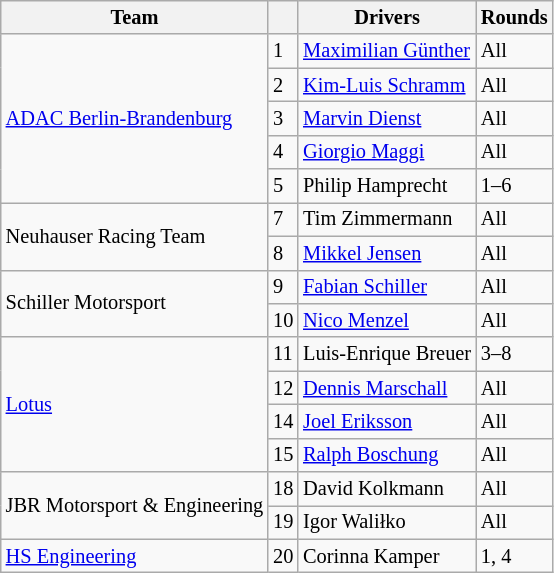<table class="wikitable" style="font-size: 85%">
<tr>
<th>Team</th>
<th></th>
<th>Drivers</th>
<th>Rounds</th>
</tr>
<tr>
<td rowspan=5> <a href='#'>ADAC Berlin-Brandenburg</a></td>
<td>1</td>
<td> <a href='#'>Maximilian Günther</a></td>
<td>All</td>
</tr>
<tr>
<td>2</td>
<td> <a href='#'>Kim-Luis Schramm</a></td>
<td>All</td>
</tr>
<tr>
<td>3</td>
<td> <a href='#'>Marvin Dienst</a></td>
<td>All</td>
</tr>
<tr>
<td>4</td>
<td> <a href='#'>Giorgio Maggi</a></td>
<td>All</td>
</tr>
<tr>
<td>5</td>
<td> Philip Hamprecht</td>
<td>1–6</td>
</tr>
<tr>
<td rowspan=2> Neuhauser Racing Team</td>
<td>7</td>
<td> Tim Zimmermann</td>
<td>All</td>
</tr>
<tr>
<td>8</td>
<td> <a href='#'>Mikkel Jensen</a></td>
<td>All</td>
</tr>
<tr>
<td rowspan=2> Schiller Motorsport</td>
<td>9</td>
<td> <a href='#'>Fabian Schiller</a></td>
<td>All</td>
</tr>
<tr>
<td>10</td>
<td> <a href='#'>Nico Menzel</a></td>
<td>All</td>
</tr>
<tr>
<td rowspan=4> <a href='#'>Lotus</a></td>
<td>11</td>
<td> Luis-Enrique Breuer</td>
<td>3–8</td>
</tr>
<tr>
<td>12</td>
<td> <a href='#'>Dennis Marschall</a></td>
<td>All</td>
</tr>
<tr>
<td>14</td>
<td> <a href='#'>Joel Eriksson</a></td>
<td>All</td>
</tr>
<tr>
<td>15</td>
<td> <a href='#'>Ralph Boschung</a></td>
<td>All</td>
</tr>
<tr>
<td rowspan=2> JBR Motorsport & Engineering</td>
<td>18</td>
<td> David Kolkmann</td>
<td>All</td>
</tr>
<tr>
<td>19</td>
<td> Igor Waliłko</td>
<td>All</td>
</tr>
<tr>
<td> <a href='#'>HS Engineering</a></td>
<td>20</td>
<td> Corinna Kamper</td>
<td>1, 4</td>
</tr>
</table>
